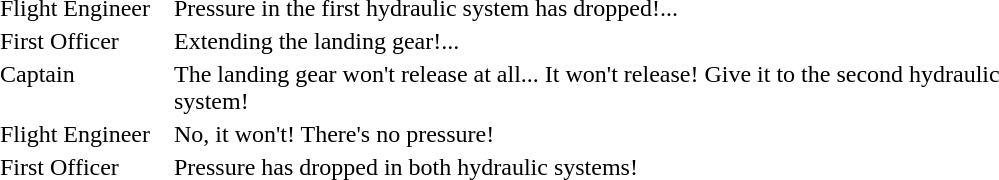<table align="center" style="border:none;" cellpadding="1">
<tr>
<th style="width:7.0em;"></th>
<th style="width:37.0em;"></th>
</tr>
<tr style="vertical-align:top;">
<td>Flight Engineer</td>
<td>Pressure in the first hydraulic system has dropped!...</td>
</tr>
<tr style="vertical-align:top;">
<td>First Officer</td>
<td>Extending the landing gear!...</td>
</tr>
<tr style="vertical-align:top;">
<td>Captain</td>
<td>The landing gear won't release at all... It won't release! Give it to the second hydraulic system!</td>
</tr>
<tr style="vertical-align:top;">
<td>Flight Engineer</td>
<td>No, it won't! There's no pressure!</td>
</tr>
<tr style="vertical-align:top;">
<td>First Officer</td>
<td>Pressure has dropped in both hydraulic systems!</td>
</tr>
</table>
